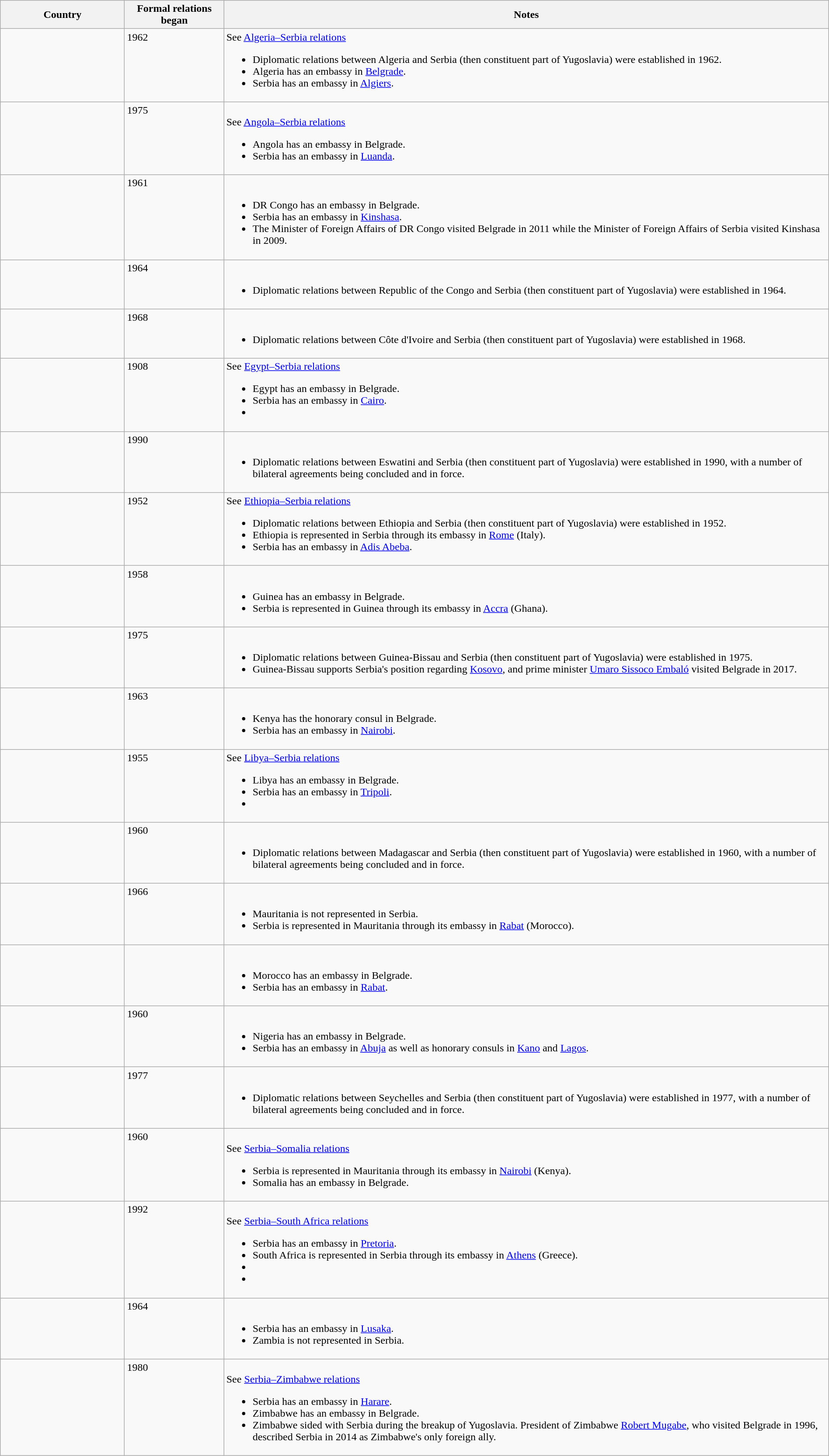<table class="wikitable sortable" style="width:100%; margin:auto;">
<tr>
<th style="width:15%;">Country</th>
<th style="width:12%;">Formal relations began</th>
<th>Notes</th>
</tr>
<tr valign="top">
<td></td>
<td>1962</td>
<td>See <a href='#'>Algeria–Serbia relations</a><br><ul><li>Diplomatic relations between Algeria and Serbia (then constituent part of Yugoslavia) were established in 1962.</li><li>Algeria has an embassy in <a href='#'>Belgrade</a>.</li><li>Serbia has an embassy in <a href='#'>Algiers</a>.</li></ul></td>
</tr>
<tr valign="top">
<td></td>
<td> 1975</td>
<td><br>See <a href='#'>Angola–Serbia relations</a><ul><li>Angola has an embassy in Belgrade.</li><li>Serbia has an embassy in <a href='#'>Luanda</a>.</li></ul></td>
</tr>
<tr valign="top">
<td></td>
<td> 1961</td>
<td><br><ul><li>DR Congo has an embassy in Belgrade.</li><li>Serbia has an embassy in <a href='#'>Kinshasa</a>.</li><li>The Minister of Foreign Affairs of DR Congo visited Belgrade in 2011 while the Minister of Foreign Affairs of Serbia visited Kinshasa in 2009.</li></ul></td>
</tr>
<tr valign="top">
<td></td>
<td>1964</td>
<td><br><ul><li>Diplomatic relations between Republic of the Congo and Serbia (then constituent part of Yugoslavia) were established in 1964.</li></ul></td>
</tr>
<tr valign="top">
<td></td>
<td>1968</td>
<td><br><ul><li>Diplomatic relations between Côte d'Ivoire and Serbia (then constituent part of Yugoslavia) were established in 1968.</li></ul></td>
</tr>
<tr valign="top">
<td></td>
<td> 1908</td>
<td>See <a href='#'>Egypt–Serbia relations</a><br><ul><li>Egypt has an embassy in Belgrade.</li><li>Serbia has an embassy in <a href='#'>Cairo</a>.</li><li></li></ul></td>
</tr>
<tr valign="top">
<td></td>
<td> 1990</td>
<td><br><ul><li>Diplomatic relations between Eswatini and Serbia (then constituent part of Yugoslavia) were established in 1990, with a number of bilateral agreements being concluded and in force.</li></ul></td>
</tr>
<tr valign="top">
<td></td>
<td>1952</td>
<td>See <a href='#'>Ethiopia–Serbia relations</a><br><ul><li>Diplomatic relations between Ethiopia and Serbia (then constituent part of Yugoslavia) were established in 1952.</li><li>Ethiopia is represented in Serbia through its embassy in <a href='#'>Rome</a> (Italy).</li><li>Serbia has an embassy in <a href='#'>Adis Abeba</a>.</li></ul></td>
</tr>
<tr valign="top">
<td></td>
<td>1958</td>
<td><br><ul><li>Guinea has an embassy in Belgrade.</li><li>Serbia is represented in Guinea through its embassy in <a href='#'>Accra</a> (Ghana).</li></ul></td>
</tr>
<tr valign="top">
<td></td>
<td>1975</td>
<td><br><ul><li>Diplomatic relations between Guinea-Bissau and Serbia (then constituent part of Yugoslavia) were established in 1975.</li><li>Guinea-Bissau supports Serbia's position regarding <a href='#'>Kosovo</a>, and prime minister <a href='#'>Umaro Sissoco Embaló</a> visited Belgrade in  2017.</li></ul></td>
</tr>
<tr valign="top">
<td></td>
<td> 1963</td>
<td><br><ul><li>Kenya has the honorary consul in Belgrade.</li><li>Serbia has an embassy in <a href='#'>Nairobi</a>.</li></ul></td>
</tr>
<tr valign="top">
<td></td>
<td>1955</td>
<td>See <a href='#'>Libya–Serbia relations</a><br><ul><li>Libya has an embassy in Belgrade.</li><li>Serbia has an embassy in <a href='#'>Tripoli</a>.</li><li></li></ul></td>
</tr>
<tr valign="top">
<td></td>
<td>1960</td>
<td><br><ul><li>Diplomatic relations between Madagascar and Serbia (then constituent part of Yugoslavia) were established in 1960, with a number of bilateral agreements being concluded and in force.</li></ul></td>
</tr>
<tr valign="top">
<td></td>
<td>1966</td>
<td><br><ul><li>Mauritania is not represented in Serbia.</li><li>Serbia is represented in Mauritania through its embassy in <a href='#'>Rabat</a> (Morocco).</li></ul></td>
</tr>
<tr valign="top">
<td></td>
<td></td>
<td><br><ul><li>Morocco has an embassy in Belgrade.</li><li>Serbia has an embassy in <a href='#'>Rabat</a>.</li></ul></td>
</tr>
<tr valign="top">
<td></td>
<td> 1960</td>
<td><br><ul><li>Nigeria has an embassy in Belgrade.</li><li>Serbia has an embassy in <a href='#'>Abuja</a> as well as honorary consuls in <a href='#'>Kano</a> and <a href='#'>Lagos</a>.</li></ul></td>
</tr>
<tr valign="top">
<td></td>
<td>1977</td>
<td><br><ul><li>Diplomatic relations between Seychelles and Serbia (then constituent part of Yugoslavia) were established in 1977, with a number of bilateral agreements being concluded and in force.</li></ul></td>
</tr>
<tr valign="top">
<td></td>
<td> 1960</td>
<td><br>See <a href='#'>Serbia–Somalia relations</a><ul><li>Serbia is represented in Mauritania through its embassy in <a href='#'>Nairobi</a> (Kenya).</li><li>Somalia has an embassy in Belgrade.</li></ul></td>
</tr>
<tr valign="top">
<td></td>
<td>1992</td>
<td><br>See <a href='#'>Serbia–South Africa relations</a><ul><li>Serbia has an embassy in <a href='#'>Pretoria</a>.</li><li>South Africa is represented in Serbia through its embassy in <a href='#'>Athens</a> (Greece).</li><li> </li><li></li></ul></td>
</tr>
<tr valign="top">
<td></td>
<td> 1964</td>
<td><br><ul><li>Serbia has an embassy in <a href='#'>Lusaka</a>.</li><li>Zambia is not represented in Serbia.</li></ul></td>
</tr>
<tr valign="top">
<td></td>
<td> 1980</td>
<td><br>See <a href='#'>Serbia–Zimbabwe relations</a><ul><li>Serbia has an embassy in <a href='#'>Harare</a>.</li><li>Zimbabwe has an embassy in Belgrade.</li><li>Zimbabwe sided with Serbia during the breakup of Yugoslavia.  President of Zimbabwe <a href='#'>Robert Mugabe</a>, who visited Belgrade in 1996, described Serbia in 2014 as Zimbabwe's only foreign ally.</li></ul></td>
</tr>
</table>
